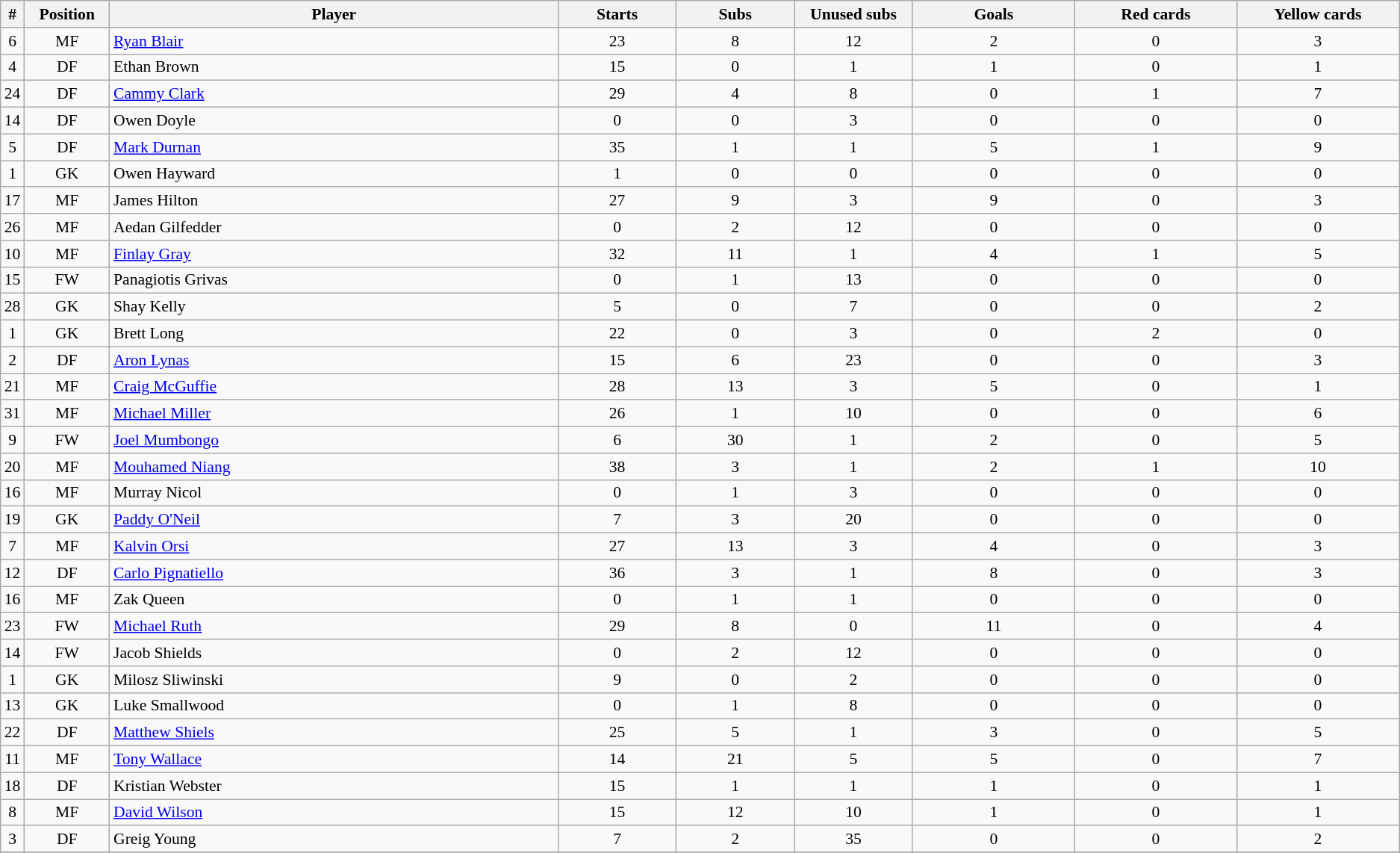<table class="wikitable sortable" style="font-size:90%; text-align:center">
<tr>
<th>#</th>
<th style="width:70px">Position</th>
<th style="width:400px">Player</th>
<th style="width:100px">Starts</th>
<th style="width:100px">Subs</th>
<th style="width:100px">Unused subs</th>
<th style="width:140px">Goals </th>
<th style="width:140px">Red cards </th>
<th style="width:140px">Yellow cards </th>
</tr>
<tr>
<td>6</td>
<td>MF</td>
<td style="text-align:left"> <a href='#'>Ryan Blair</a></td>
<td>23</td>
<td>8</td>
<td>12</td>
<td>2</td>
<td>0</td>
<td>3</td>
</tr>
<tr>
<td>4</td>
<td>DF</td>
<td style="text-align:left"> Ethan Brown</td>
<td>15</td>
<td>0</td>
<td>1</td>
<td>1</td>
<td>0</td>
<td>1</td>
</tr>
<tr>
<td>24</td>
<td>DF</td>
<td style="text-align:left"> <a href='#'>Cammy Clark</a></td>
<td>29</td>
<td>4</td>
<td>8</td>
<td>0</td>
<td>1</td>
<td>7</td>
</tr>
<tr>
<td>14</td>
<td>DF</td>
<td style="text-align:left"> Owen Doyle</td>
<td>0</td>
<td>0</td>
<td>3</td>
<td>0</td>
<td>0</td>
<td>0</td>
</tr>
<tr>
<td>5</td>
<td>DF</td>
<td style="text-align:left"> <a href='#'>Mark Durnan</a></td>
<td>35</td>
<td>1</td>
<td>1</td>
<td>5</td>
<td>1</td>
<td>9</td>
</tr>
<tr>
<td>1</td>
<td>GK</td>
<td style="text-align:left"> Owen Hayward</td>
<td>1</td>
<td>0</td>
<td>0</td>
<td>0</td>
<td>0</td>
<td>0</td>
</tr>
<tr>
<td>17</td>
<td>MF</td>
<td style="text-align:left"> James Hilton</td>
<td>27</td>
<td>9</td>
<td>3</td>
<td>9</td>
<td>0</td>
<td>3</td>
</tr>
<tr>
<td>26</td>
<td>MF</td>
<td style="text-align:left"> Aedan Gilfedder</td>
<td>0</td>
<td>2</td>
<td>12</td>
<td>0</td>
<td>0</td>
<td>0</td>
</tr>
<tr>
<td>10</td>
<td>MF</td>
<td style="text-align:left"> <a href='#'>Finlay Gray</a></td>
<td>32</td>
<td>11</td>
<td>1</td>
<td>4</td>
<td>1</td>
<td>5</td>
</tr>
<tr>
<td>15</td>
<td>FW</td>
<td style="text-align:left"> Panagiotis Grivas</td>
<td>0</td>
<td>1</td>
<td>13</td>
<td>0</td>
<td 0>0</td>
<td>0</td>
</tr>
<tr>
<td>28</td>
<td>GK</td>
<td style="text-align:left"> Shay Kelly</td>
<td>5</td>
<td>0</td>
<td>7</td>
<td>0</td>
<td>0</td>
<td>2</td>
</tr>
<tr>
<td>1</td>
<td>GK</td>
<td style="text-align:left"> Brett Long</td>
<td>22</td>
<td>0</td>
<td>3</td>
<td>0</td>
<td>2</td>
<td>0</td>
</tr>
<tr>
<td>2</td>
<td>DF</td>
<td style="text-align:left"> <a href='#'>Aron Lynas</a></td>
<td>15</td>
<td>6</td>
<td>23</td>
<td>0</td>
<td>0</td>
<td>3</td>
</tr>
<tr>
<td>21</td>
<td>MF</td>
<td style="text-align:left"> <a href='#'>Craig McGuffie</a></td>
<td>28</td>
<td>13</td>
<td>3</td>
<td>5</td>
<td>0</td>
<td>1</td>
</tr>
<tr>
<td>31</td>
<td>MF</td>
<td style="text-align:left"> <a href='#'>Michael Miller</a></td>
<td>26</td>
<td>1</td>
<td>10</td>
<td>0</td>
<td>0</td>
<td>6</td>
</tr>
<tr>
<td>9</td>
<td>FW</td>
<td style="text-align:left"> <a href='#'>Joel Mumbongo</a></td>
<td>6</td>
<td>30</td>
<td>1</td>
<td>2</td>
<td>0</td>
<td>5</td>
</tr>
<tr>
<td>20</td>
<td>MF</td>
<td style="text-align:left"> <a href='#'>Mouhamed Niang</a></td>
<td>38</td>
<td>3</td>
<td>1</td>
<td>2</td>
<td>1</td>
<td>10</td>
</tr>
<tr>
<td>16</td>
<td>MF</td>
<td style="text-align:left"> Murray Nicol</td>
<td>0</td>
<td>1</td>
<td>3</td>
<td>0</td>
<td>0</td>
<td>0</td>
</tr>
<tr>
<td>19</td>
<td>GK</td>
<td style="text-align:left"> <a href='#'>Paddy O'Neil</a></td>
<td>7</td>
<td>3</td>
<td>20</td>
<td>0</td>
<td>0</td>
<td>0</td>
</tr>
<tr>
<td>7</td>
<td>MF</td>
<td style="text-align:left"> <a href='#'>Kalvin Orsi</a></td>
<td>27</td>
<td>13</td>
<td>3</td>
<td>4</td>
<td>0</td>
<td>3</td>
</tr>
<tr>
<td>12</td>
<td>DF</td>
<td style="text-align:left"> <a href='#'>Carlo Pignatiello</a></td>
<td>36</td>
<td>3</td>
<td>1</td>
<td>8</td>
<td>0</td>
<td>3</td>
</tr>
<tr>
<td>16</td>
<td>MF</td>
<td style="text-align:left"> Zak Queen</td>
<td>0</td>
<td>1</td>
<td>1</td>
<td>0</td>
<td>0</td>
<td>0</td>
</tr>
<tr>
<td>23</td>
<td>FW</td>
<td style="text-align:left"> <a href='#'>Michael Ruth</a></td>
<td>29</td>
<td>8</td>
<td>0</td>
<td>11</td>
<td>0</td>
<td>4</td>
</tr>
<tr>
<td>14</td>
<td>FW</td>
<td style="text-align:left"> Jacob Shields</td>
<td>0</td>
<td>2</td>
<td>12</td>
<td>0</td>
<td>0</td>
<td>0</td>
</tr>
<tr>
<td>1</td>
<td>GK</td>
<td style="text-align:left"> Milosz Sliwinski</td>
<td>9</td>
<td>0</td>
<td>2</td>
<td>0</td>
<td>0</td>
<td>0</td>
</tr>
<tr>
<td>13</td>
<td>GK</td>
<td style="text-align:left"> Luke Smallwood</td>
<td>0</td>
<td>1</td>
<td>8</td>
<td>0</td>
<td>0</td>
<td>0</td>
</tr>
<tr>
<td>22</td>
<td>DF</td>
<td style="text-align:left"> <a href='#'>Matthew Shiels</a></td>
<td>25</td>
<td>5</td>
<td>1</td>
<td>3</td>
<td>0</td>
<td>5</td>
</tr>
<tr>
<td>11</td>
<td>MF</td>
<td style="text-align:left"> <a href='#'>Tony Wallace</a></td>
<td>14</td>
<td>21</td>
<td>5</td>
<td>5</td>
<td>0</td>
<td>7</td>
</tr>
<tr>
<td>18</td>
<td>DF</td>
<td style="text-align:left"> Kristian Webster</td>
<td>15</td>
<td>1</td>
<td>1</td>
<td>1</td>
<td>0</td>
<td>1</td>
</tr>
<tr>
<td>8</td>
<td>MF</td>
<td style="text-align:left"> <a href='#'>David Wilson</a></td>
<td>15</td>
<td>12</td>
<td>10</td>
<td>1</td>
<td>0</td>
<td>1</td>
</tr>
<tr>
<td>3</td>
<td>DF</td>
<td style="text-align:left"> Greig Young</td>
<td>7</td>
<td>2</td>
<td>35</td>
<td>0</td>
<td>0</td>
<td>2</td>
</tr>
<tr>
</tr>
<tr>
</tr>
</table>
